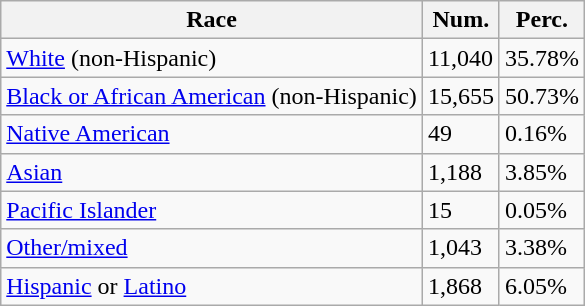<table class="wikitable">
<tr>
<th>Race</th>
<th>Num.</th>
<th>Perc.</th>
</tr>
<tr>
<td><a href='#'>White</a> (non-Hispanic)</td>
<td>11,040</td>
<td>35.78%</td>
</tr>
<tr>
<td><a href='#'>Black or African American</a> (non-Hispanic)</td>
<td>15,655</td>
<td>50.73%</td>
</tr>
<tr>
<td><a href='#'>Native American</a></td>
<td>49</td>
<td>0.16%</td>
</tr>
<tr>
<td><a href='#'>Asian</a></td>
<td>1,188</td>
<td>3.85%</td>
</tr>
<tr>
<td><a href='#'>Pacific Islander</a></td>
<td>15</td>
<td>0.05%</td>
</tr>
<tr>
<td><a href='#'>Other/mixed</a></td>
<td>1,043</td>
<td>3.38%</td>
</tr>
<tr>
<td><a href='#'>Hispanic</a> or <a href='#'>Latino</a></td>
<td>1,868</td>
<td>6.05%</td>
</tr>
</table>
